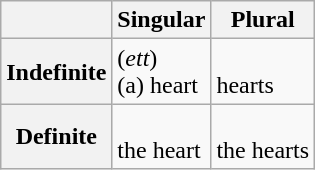<table cellpadding="4" style="padding: 0.5em;">
<tr align="center">
<td><br><table class=wikitable>
<tr>
<th></th>
<th>Singular</th>
<th>Plural</th>
</tr>
<tr>
<th>Indefinite</th>
<td>(<em>ett</em>) <br>(a) heart</td>
<td><br>hearts</td>
</tr>
<tr>
<th>Definite</th>
<td><br>the heart</td>
<td><br>the hearts</td>
</tr>
</table>
</td>
</tr>
</table>
